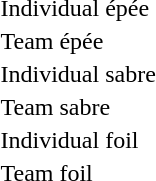<table>
<tr>
<td rowspan=2>Individual épée</td>
<td rowspan=2></td>
<td rowspan=2></td>
<td></td>
</tr>
<tr>
<td></td>
</tr>
<tr>
<td>Team épée</td>
<td></td>
<td></td>
<td></td>
</tr>
<tr>
<td rowspan=2>Individual sabre</td>
<td rowspan=2></td>
<td rowspan=2></td>
<td></td>
</tr>
<tr>
<td></td>
</tr>
<tr>
<td>Team sabre</td>
<td></td>
<td></td>
<td></td>
</tr>
<tr>
<td rowspan=2>Individual foil</td>
<td rowspan=2></td>
<td rowspan=2></td>
<td></td>
</tr>
<tr>
<td></td>
</tr>
<tr>
<td>Team foil</td>
<td></td>
<td></td>
<td></td>
</tr>
<tr>
</tr>
</table>
